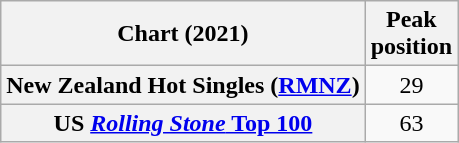<table class="wikitable sortable plainrowheaders" style="text-align:center">
<tr>
<th scope="col">Chart (2021)</th>
<th scope="col">Peak<br>position</th>
</tr>
<tr>
<th scope="row">New Zealand Hot Singles (<a href='#'>RMNZ</a>)</th>
<td>29</td>
</tr>
<tr>
<th scope="row">US <a href='#'><em>Rolling Stone</em> Top 100</a></th>
<td>63</td>
</tr>
</table>
